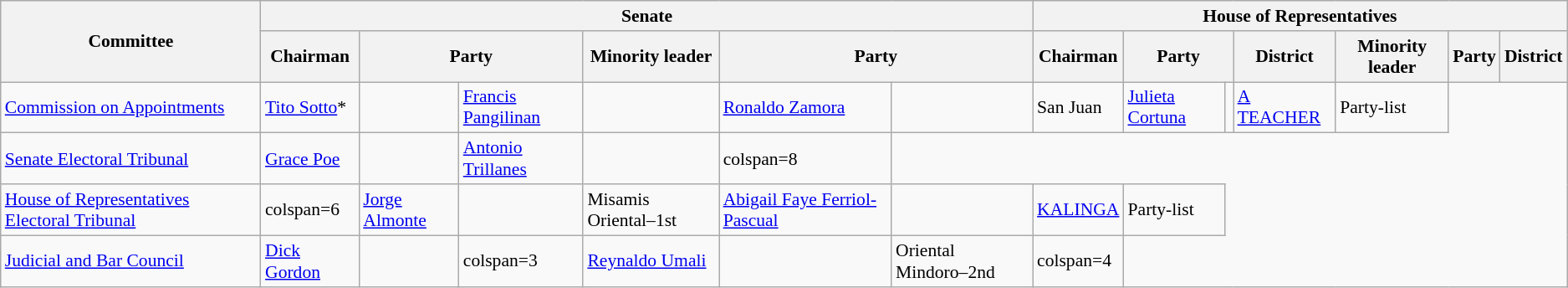<table class="wikitable" sortable style="font-size: 90%; text-align:left">
<tr>
<th rowspan=2>Committee</th>
<th colspan=6>Senate</th>
<th colspan=8>House of Representatives</th>
</tr>
<tr>
<th>Chairman</th>
<th colspan=2>Party</th>
<th>Minority leader</th>
<th colspan=2>Party</th>
<th>Chairman</th>
<th colspan=2>Party</th>
<th>District</th>
<th>Minority leader</th>
<th colspan=2>Party</th>
<th>District</th>
</tr>
<tr>
<td><a href='#'>Commission on Appointments</a></td>
<td><a href='#'>Tito Sotto</a>*</td>
<td></td>
<td><a href='#'>Francis Pangilinan</a></td>
<td></td>
<td><a href='#'>Ronaldo Zamora</a></td>
<td></td>
<td>San Juan</td>
<td><a href='#'>Julieta Cortuna</a></td>
<td></td>
<td><a href='#'>A TEACHER</a></td>
<td>Party-list</td>
</tr>
<tr>
<td><a href='#'>Senate Electoral Tribunal</a></td>
<td><a href='#'>Grace Poe</a></td>
<td></td>
<td><a href='#'>Antonio Trillanes</a></td>
<td></td>
<td>colspan=8 </td>
</tr>
<tr>
<td><a href='#'>House of Representatives Electoral Tribunal</a></td>
<td>colspan=6 </td>
<td><a href='#'>Jorge Almonte</a></td>
<td></td>
<td>Misamis Oriental–1st</td>
<td><a href='#'>Abigail Faye Ferriol-Pascual</a></td>
<td></td>
<td><a href='#'>KALINGA</a></td>
<td>Party-list</td>
</tr>
<tr>
<td><a href='#'>Judicial and Bar Council</a></td>
<td><a href='#'>Dick Gordon</a></td>
<td></td>
<td>colspan=3 </td>
<td><a href='#'>Reynaldo Umali</a></td>
<td></td>
<td>Oriental Mindoro–2nd</td>
<td>colspan=4 </td>
</tr>
</table>
